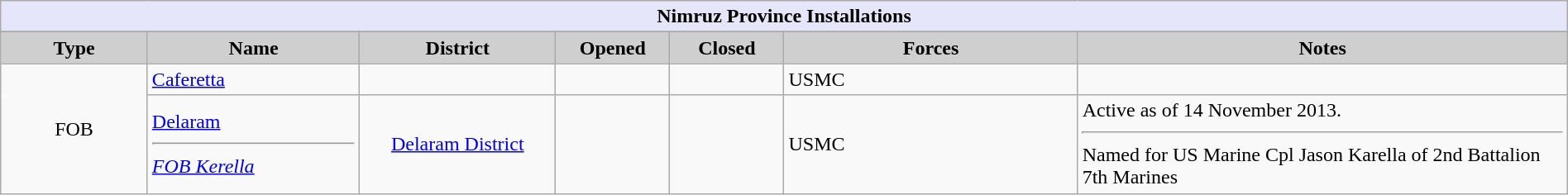<table class="wikitable sortable" width="100%">
<tr>
<th style="align: center; background: lavender" colspan="7"><strong>Nimruz Province Installations</strong></th>
</tr>
<tr style="background:#efefef; color:black">
</tr>
<tr>
<th style="background-color:#cfcfcf;" align="center" width="9%" align="center">Type</th>
<th style="background-color:#cfcfcf;" align="center" width="13%">Name</th>
<th style="background-color:#cfcfcf;" align="center" width="12%">District</th>
<th style="background-color:#cfcfcf;" align="center" width="7%">Opened</th>
<th style="background-color:#cfcfcf;" align="center" width="7%">Closed</th>
<th style="background-color:#cfcfcf;" align="center" width="18%" class="unsortable">Forces</th>
<th style="background-color:#cfcfcf;" align="center" width="30%" class="unsortable">Notes</th>
</tr>
<tr>
<td rowspan="2" align="center">FOB</td>
<td><a href='#'>Caferetta</a></td>
<td align="center"></td>
<td align="center"></td>
<td align="center"></td>
<td> USMC</td>
<td></td>
</tr>
<tr>
<td><a href='#'>Delaram</a><hr><em><a href='#'>FOB Kerella</a></em></td>
<td align="center"><a href='#'>Delaram District</a></td>
<td align="center"></td>
<td align="center"></td>
<td> USMC</td>
<td>Active as of 14 November 2013.<hr>Named for US Marine Cpl Jason Karella of 2nd Battalion 7th Marines</td>
</tr>
</table>
